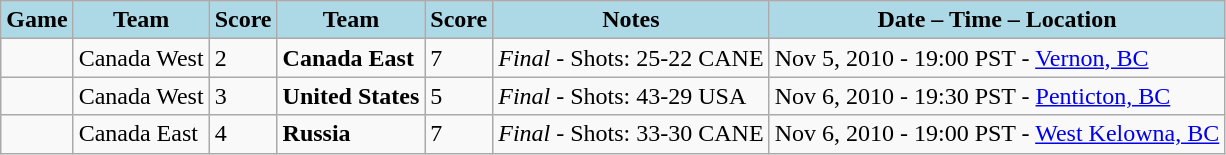<table class="wikitable">
<tr>
<th style="background:lightblue;">Game</th>
<th style="background:lightblue;">Team</th>
<th style="background:lightblue;">Score</th>
<th style="background:lightblue;">Team</th>
<th style="background:lightblue;">Score</th>
<th style="background:lightblue;">Notes</th>
<th style="background:lightblue;">Date – Time – Location</th>
</tr>
<tr bgcolor=>
<td></td>
<td>Canada West</td>
<td>2</td>
<td><strong>Canada East</strong></td>
<td>7</td>
<td><em>Final</em> - Shots: 25-22 CANE</td>
<td>Nov 5, 2010 - 19:00 PST - <a href='#'>Vernon, BC</a></td>
</tr>
<tr bgcolor=>
<td></td>
<td>Canada West</td>
<td>3</td>
<td><strong>United States</strong></td>
<td>5</td>
<td><em>Final</em> - Shots: 43-29 USA</td>
<td>Nov 6, 2010 - 19:30 PST - <a href='#'>Penticton, BC</a></td>
</tr>
<tr bgcolor=>
<td></td>
<td>Canada East</td>
<td>4</td>
<td><strong>Russia</strong></td>
<td>7</td>
<td><em>Final</em> - Shots: 33-30 CANE</td>
<td>Nov 6, 2010 - 19:00 PST - <a href='#'>West Kelowna, BC</a></td>
</tr>
</table>
